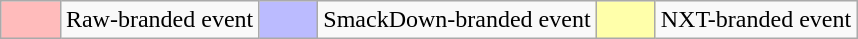<table class="wikitable" style="margin: 0 auto">
<tr>
<td style="background:#FBB; width:2em"></td>
<td Raw (WWE brand)>Raw-branded event</td>
<td style="background:#BBF; width:2em"></td>
<td SmackDown (WWE brand)>SmackDown-branded event</td>
<td style="background:#FFA; width:2em"></td>
<td NXT (WWE brand)>NXT-branded event</td>
</tr>
</table>
